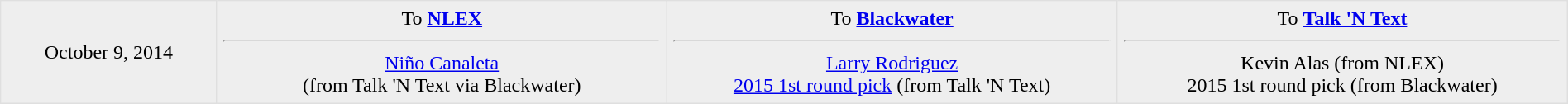<table border=1 style="border-collapse:collapse; text-align: center; width: 100%" bordercolor="#DFDFDF"  cellpadding="5">
<tr bgcolor="eeeeee">
<td style="width:12%">October 9, 2014</td>
<td style="width:25%" valign="top">To <strong><a href='#'>NLEX</a></strong><hr><a href='#'>Niño Canaleta</a><br>(from Talk 'N Text via Blackwater)</td>
<td style="width:25%" valign="top">To <strong><a href='#'>Blackwater</a></strong><hr><a href='#'>Larry Rodriguez</a><br> <a href='#'>2015 1st round pick</a> (from Talk 'N Text)</td>
<td style="width:25%" valign="top">To <strong><a href='#'>Talk 'N Text</a></strong><hr>Kevin Alas (from NLEX)<br>2015 1st round pick (from Blackwater)</td>
</tr>
</table>
